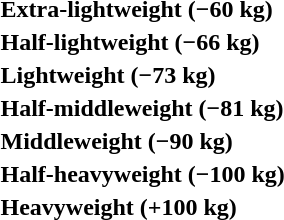<table>
<tr>
<th rowspan=2 style="text-align:left;">Extra-lightweight (−60 kg)</th>
<td rowspan=2></td>
<td rowspan=2></td>
<td></td>
</tr>
<tr>
<td></td>
</tr>
<tr>
<th rowspan=2 style="text-align:left;">Half-lightweight (−66 kg)</th>
<td rowspan=2></td>
<td rowspan=2></td>
<td></td>
</tr>
<tr>
<td></td>
</tr>
<tr>
<th rowspan=2 style="text-align:left;">Lightweight (−73 kg)</th>
<td rowspan=2></td>
<td rowspan=2></td>
<td></td>
</tr>
<tr>
<td></td>
</tr>
<tr>
<th rowspan=2 style="text-align:left;">Half-middleweight (−81 kg)</th>
<td rowspan=2></td>
<td rowspan=2></td>
<td></td>
</tr>
<tr>
<td></td>
</tr>
<tr>
<th rowspan=2 style="text-align:left;">Middleweight (−90 kg)</th>
<td rowspan=2></td>
<td rowspan=2></td>
<td></td>
</tr>
<tr>
<td></td>
</tr>
<tr>
<th rowspan=2 style="text-align:left;">Half-heavyweight (−100 kg)</th>
<td rowspan=2></td>
<td rowspan=2></td>
<td></td>
</tr>
<tr>
<td></td>
</tr>
<tr>
<th rowspan=2 style="text-align:left;">Heavyweight (+100 kg)</th>
<td rowspan=2></td>
<td rowspan=2></td>
<td></td>
</tr>
<tr>
<td></td>
</tr>
</table>
